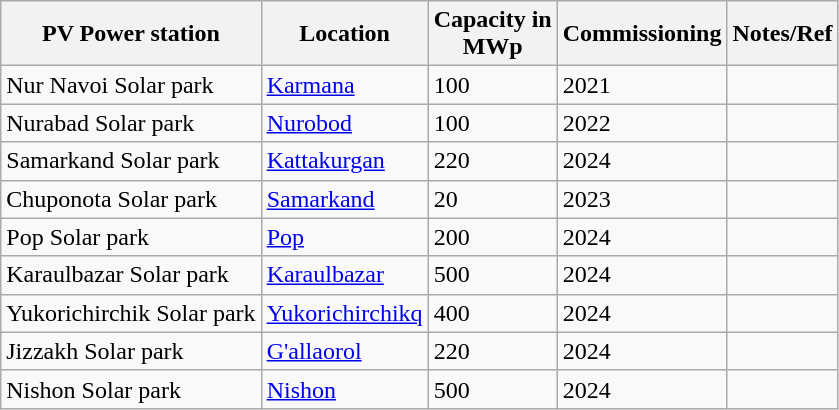<table class="wikitable sortable">
<tr>
<th>PV Power station</th>
<th>Location</th>
<th>Capacity in<br>MWp</th>
<th>Commissioning</th>
<th>Notes/Ref</th>
</tr>
<tr>
<td>Nur Navoi Solar park</td>
<td><a href='#'>Karmana</a></td>
<td>100</td>
<td>2021</td>
<td></td>
</tr>
<tr>
<td>Nurabad Solar park</td>
<td><a href='#'>Nurobod</a></td>
<td>100</td>
<td>2022</td>
<td></td>
</tr>
<tr>
<td>Samarkand Solar park</td>
<td><a href='#'>Kattakurgan</a></td>
<td>220</td>
<td>2024</td>
<td></td>
</tr>
<tr>
<td>Chuponota Solar park</td>
<td><a href='#'>Samarkand</a></td>
<td>20</td>
<td>2023</td>
<td></td>
</tr>
<tr>
<td>Pop Solar park</td>
<td><a href='#'>Pop</a></td>
<td>200</td>
<td>2024</td>
<td></td>
</tr>
<tr>
<td>Karaulbazar Solar park</td>
<td><a href='#'>Karaulbazar</a></td>
<td>500</td>
<td>2024</td>
<td></td>
</tr>
<tr>
<td>Yukorichirchik Solar park</td>
<td><a href='#'>Yukorichirchikq</a></td>
<td>400</td>
<td>2024</td>
<td></td>
</tr>
<tr>
<td>Jizzakh Solar park</td>
<td><a href='#'>G'allaorol</a></td>
<td>220</td>
<td>2024</td>
<td></td>
</tr>
<tr>
<td>Nishon Solar park</td>
<td><a href='#'>Nishon</a></td>
<td>500</td>
<td>2024</td>
<td></td>
</tr>
</table>
